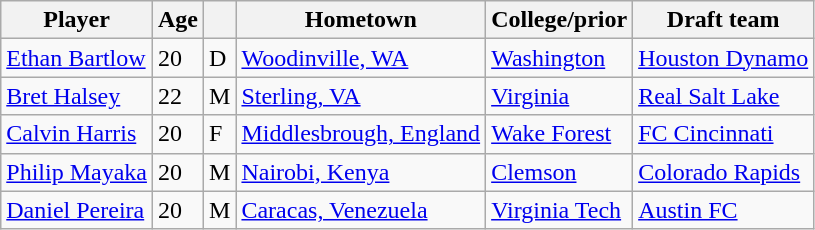<table class="wikitable">
<tr>
<th>Player</th>
<th>Age</th>
<th></th>
<th>Hometown</th>
<th>College/prior</th>
<th>Draft team</th>
</tr>
<tr>
<td> <a href='#'>Ethan Bartlow</a></td>
<td>20</td>
<td>D</td>
<td><a href='#'>Woodinville, WA</a></td>
<td><a href='#'>Washington</a></td>
<td><a href='#'>Houston Dynamo</a></td>
</tr>
<tr>
<td> <a href='#'>Bret Halsey</a></td>
<td>22</td>
<td>M</td>
<td><a href='#'>Sterling, VA</a></td>
<td><a href='#'>Virginia</a></td>
<td><a href='#'>Real Salt Lake</a></td>
</tr>
<tr>
<td> <a href='#'>Calvin Harris</a></td>
<td>20</td>
<td>F</td>
<td><a href='#'>Middlesbrough, England</a></td>
<td><a href='#'>Wake Forest</a></td>
<td><a href='#'>FC Cincinnati</a></td>
</tr>
<tr>
<td> <a href='#'>Philip Mayaka</a></td>
<td>20</td>
<td>M</td>
<td><a href='#'>Nairobi, Kenya</a></td>
<td><a href='#'>Clemson</a></td>
<td><a href='#'>Colorado Rapids</a></td>
</tr>
<tr>
<td> <a href='#'>Daniel Pereira</a></td>
<td>20</td>
<td>M</td>
<td><a href='#'>Caracas, Venezuela</a></td>
<td><a href='#'>Virginia Tech</a></td>
<td><a href='#'>Austin FC</a></td>
</tr>
</table>
